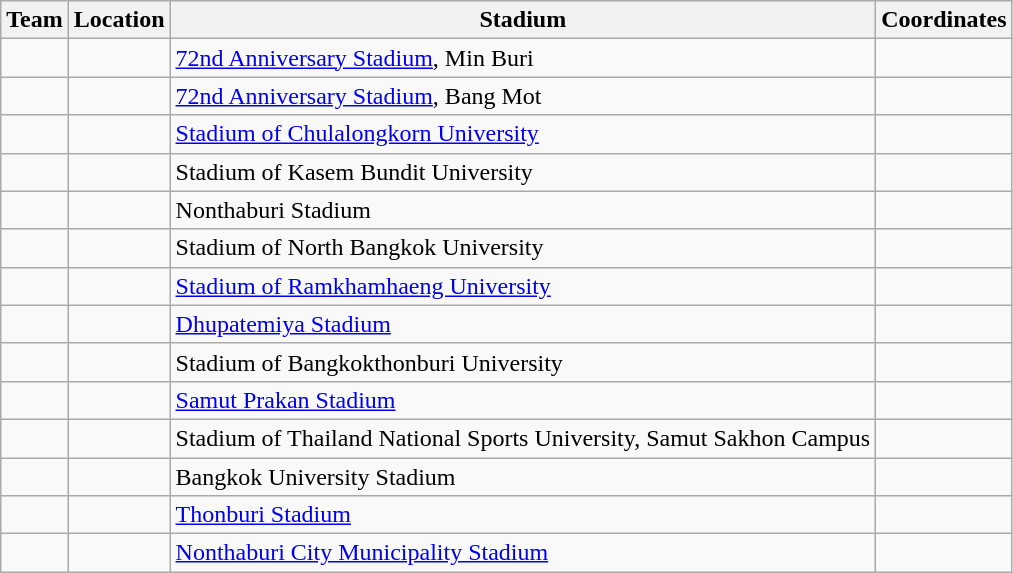<table class="wikitable sortable">
<tr>
<th>Team</th>
<th>Location</th>
<th>Stadium</th>
<th>Coordinates</th>
</tr>
<tr>
<td></td>
<td></td>
<td><a href='#'>72nd Anniversary Stadium</a>, Min Buri</td>
<td></td>
</tr>
<tr>
<td></td>
<td></td>
<td><a href='#'>72nd Anniversary Stadium</a>, Bang Mot</td>
<td></td>
</tr>
<tr>
<td></td>
<td></td>
<td><a href='#'>Stadium of Chulalongkorn University</a></td>
<td></td>
</tr>
<tr>
<td></td>
<td></td>
<td>Stadium of Kasem Bundit University</td>
<td></td>
</tr>
<tr>
<td></td>
<td></td>
<td>Nonthaburi Stadium</td>
<td></td>
</tr>
<tr>
<td></td>
<td></td>
<td>Stadium of North Bangkok University</td>
<td></td>
</tr>
<tr>
<td></td>
<td></td>
<td><a href='#'>Stadium of Ramkhamhaeng University</a></td>
<td></td>
</tr>
<tr>
<td></td>
<td></td>
<td><a href='#'>Dhupatemiya Stadium</a></td>
<td></td>
</tr>
<tr>
<td></td>
<td></td>
<td>Stadium of Bangkokthonburi University</td>
<td></td>
</tr>
<tr>
<td></td>
<td></td>
<td><a href='#'>Samut Prakan Stadium</a></td>
<td></td>
</tr>
<tr>
<td></td>
<td></td>
<td>Stadium of Thailand National Sports University, Samut Sakhon Campus</td>
<td></td>
</tr>
<tr>
<td></td>
<td></td>
<td>Bangkok University Stadium</td>
<td></td>
</tr>
<tr>
<td></td>
<td></td>
<td><a href='#'>Thonburi Stadium</a></td>
<td></td>
</tr>
<tr>
<td></td>
<td></td>
<td><a href='#'>Nonthaburi City Municipality Stadium</a></td>
<td></td>
</tr>
</table>
